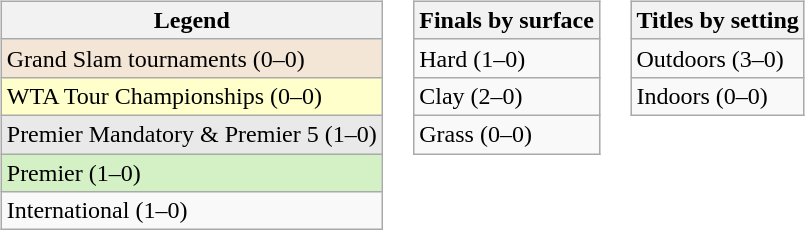<table>
<tr valign=top>
<td><br><table class=wikitable>
<tr>
<th>Legend</th>
</tr>
<tr>
<td style="background:#f3e6d7;">Grand Slam tournaments (0–0)</td>
</tr>
<tr>
<td style="background:#ffc;">WTA Tour Championships (0–0)</td>
</tr>
<tr>
<td style="background:#e9e9e9;">Premier Mandatory & Premier 5 (1–0)</td>
</tr>
<tr>
<td style="background:#d4f1c5;">Premier (1–0)</td>
</tr>
<tr>
<td>International (1–0)</td>
</tr>
</table>
</td>
<td><br><table class=wikitable>
<tr>
<th>Finals by surface</th>
</tr>
<tr>
<td>Hard (1–0)</td>
</tr>
<tr>
<td>Clay (2–0)</td>
</tr>
<tr>
<td>Grass (0–0)</td>
</tr>
</table>
</td>
<td valign=top><br><table class=wikitable>
<tr>
<th>Titles by setting</th>
</tr>
<tr>
<td>Outdoors (3–0)</td>
</tr>
<tr>
<td>Indoors (0–0)</td>
</tr>
</table>
</td>
</tr>
</table>
